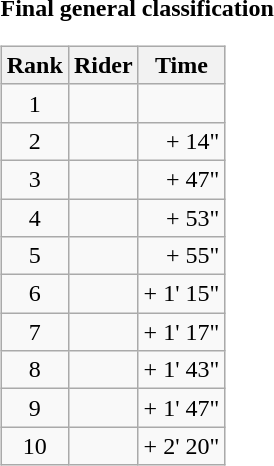<table>
<tr>
<td><strong>Final general classification</strong><br><table class="wikitable">
<tr>
<th scope="col">Rank</th>
<th scope="col">Rider</th>
<th scope="col">Time</th>
</tr>
<tr>
<td style="text-align:center;">1</td>
<td></td>
<td style="text-align:right;"></td>
</tr>
<tr>
<td style="text-align:center;">2</td>
<td></td>
<td style="text-align:right;">+ 14"</td>
</tr>
<tr>
<td style="text-align:center;">3</td>
<td></td>
<td style="text-align:right;">+ 47"</td>
</tr>
<tr>
<td style="text-align:center;">4</td>
<td></td>
<td style="text-align:right;">+ 53"</td>
</tr>
<tr>
<td style="text-align:center;">5</td>
<td></td>
<td style="text-align:right;">+ 55"</td>
</tr>
<tr>
<td style="text-align:center;">6</td>
<td></td>
<td style="text-align:right;">+ 1' 15"</td>
</tr>
<tr>
<td style="text-align:center;">7</td>
<td></td>
<td style="text-align:right;">+ 1' 17"</td>
</tr>
<tr>
<td style="text-align:center;">8</td>
<td></td>
<td style="text-align:right;">+ 1' 43"</td>
</tr>
<tr>
<td style="text-align:center;">9</td>
<td></td>
<td style="text-align:right;">+ 1' 47"</td>
</tr>
<tr>
<td style="text-align:center;">10</td>
<td></td>
<td style="text-align:right;">+ 2' 20"</td>
</tr>
</table>
</td>
</tr>
</table>
